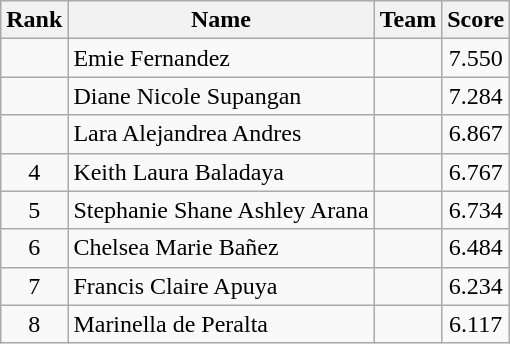<table class="wikitable" style="text-align:center">
<tr>
<th>Rank</th>
<th>Name</th>
<th>Team</th>
<th>Score</th>
</tr>
<tr>
<td></td>
<td align="left">Emie Fernandez</td>
<td align="left"></td>
<td>7.550</td>
</tr>
<tr>
<td></td>
<td align="left">Diane Nicole Supangan</td>
<td align="left"></td>
<td>7.284</td>
</tr>
<tr>
<td></td>
<td align="left">Lara Alejandrea Andres</td>
<td align="left"></td>
<td>6.867</td>
</tr>
<tr>
<td>4</td>
<td align="left">Keith Laura Baladaya</td>
<td align="left"></td>
<td>6.767</td>
</tr>
<tr>
<td>5</td>
<td align="left">Stephanie Shane Ashley Arana</td>
<td align="left"></td>
<td>6.734</td>
</tr>
<tr>
<td>6</td>
<td align="left">Chelsea Marie Bañez</td>
<td align="left"></td>
<td>6.484</td>
</tr>
<tr>
<td>7</td>
<td align="left">Francis Claire Apuya</td>
<td align="left"></td>
<td>6.234</td>
</tr>
<tr>
<td>8</td>
<td align="left">Marinella de Peralta</td>
<td align="left"></td>
<td>6.117</td>
</tr>
</table>
